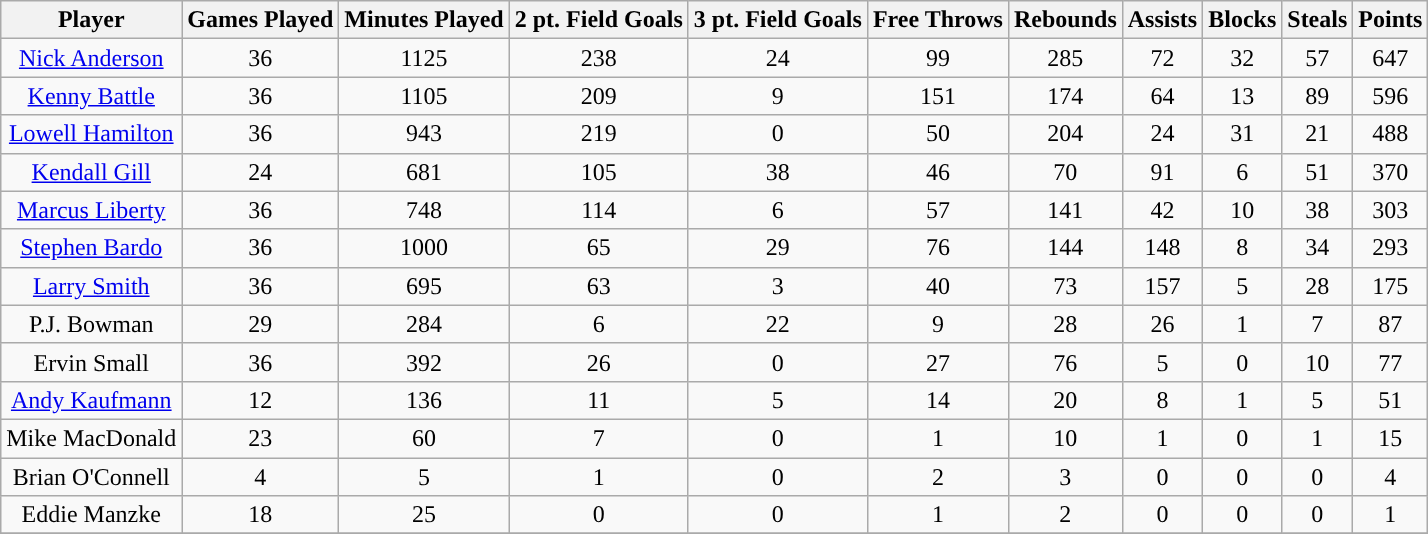<table class="wikitable sortable" style="text-align:center">
<tr>
<th>Player</th>
<th>Games Played</th>
<th>Minutes Played</th>
<th>2 pt. Field Goals</th>
<th>3 pt. Field Goals</th>
<th>Free Throws</th>
<th>Rebounds</th>
<th>Assists</th>
<th>Blocks</th>
<th>Steals</th>
<th>Points</th>
</tr>
<tr align="center" bgcolor="">
<td><a href='#'>Nick Anderson</a></td>
<td>36</td>
<td>1125</td>
<td>238</td>
<td>24</td>
<td>99</td>
<td>285</td>
<td>72</td>
<td>32</td>
<td>57</td>
<td>647</td>
</tr>
<tr>
<td><a href='#'>Kenny Battle</a></td>
<td>36</td>
<td>1105</td>
<td>209</td>
<td>9</td>
<td>151</td>
<td>174</td>
<td>64</td>
<td>13</td>
<td>89</td>
<td>596</td>
</tr>
<tr>
<td><a href='#'>Lowell Hamilton</a></td>
<td>36</td>
<td>943</td>
<td>219</td>
<td>0</td>
<td>50</td>
<td>204</td>
<td>24</td>
<td>31</td>
<td>21</td>
<td>488</td>
</tr>
<tr>
<td><a href='#'>Kendall Gill</a></td>
<td>24</td>
<td>681</td>
<td>105</td>
<td>38</td>
<td>46</td>
<td>70</td>
<td>91</td>
<td>6</td>
<td>51</td>
<td>370</td>
</tr>
<tr>
<td><a href='#'>Marcus Liberty</a></td>
<td>36</td>
<td>748</td>
<td>114</td>
<td>6</td>
<td>57</td>
<td>141</td>
<td>42</td>
<td>10</td>
<td>38</td>
<td>303</td>
</tr>
<tr>
<td><a href='#'>Stephen Bardo</a></td>
<td>36</td>
<td>1000</td>
<td>65</td>
<td>29</td>
<td>76</td>
<td>144</td>
<td>148</td>
<td>8</td>
<td>34</td>
<td>293</td>
</tr>
<tr>
<td><a href='#'>Larry Smith</a></td>
<td>36</td>
<td>695</td>
<td>63</td>
<td>3</td>
<td>40</td>
<td>73</td>
<td>157</td>
<td>5</td>
<td>28</td>
<td>175</td>
</tr>
<tr>
<td>P.J. Bowman</td>
<td>29</td>
<td>284</td>
<td>6</td>
<td>22</td>
<td>9</td>
<td>28</td>
<td>26</td>
<td>1</td>
<td>7</td>
<td>87</td>
</tr>
<tr>
<td>Ervin Small</td>
<td>36</td>
<td>392</td>
<td>26</td>
<td>0</td>
<td>27</td>
<td>76</td>
<td>5</td>
<td>0</td>
<td>10</td>
<td>77</td>
</tr>
<tr>
<td><a href='#'>Andy Kaufmann</a></td>
<td>12</td>
<td>136</td>
<td>11</td>
<td>5</td>
<td>14</td>
<td>20</td>
<td>8</td>
<td>1</td>
<td>5</td>
<td>51</td>
</tr>
<tr>
<td>Mike MacDonald</td>
<td>23</td>
<td>60</td>
<td>7</td>
<td>0</td>
<td>1</td>
<td>10</td>
<td>1</td>
<td>0</td>
<td>1</td>
<td>15</td>
</tr>
<tr>
<td>Brian O'Connell</td>
<td>4</td>
<td>5</td>
<td>1</td>
<td>0</td>
<td>2</td>
<td>3</td>
<td>0</td>
<td>0</td>
<td>0</td>
<td>4</td>
</tr>
<tr>
<td>Eddie Manzke</td>
<td>18</td>
<td>25</td>
<td>0</td>
<td>0</td>
<td>1</td>
<td>2</td>
<td>0</td>
<td>0</td>
<td>0</td>
<td>1</td>
</tr>
<tr>
</tr>
</table>
